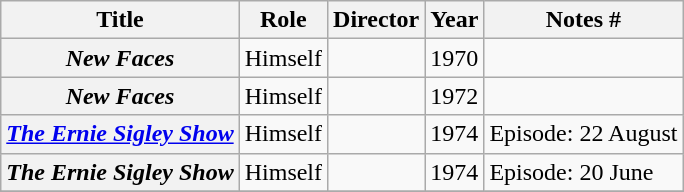<table class="wikitable plainrowheaders sortable">
<tr>
<th scope="col">Title</th>
<th scope="col">Role</th>
<th scope="col">Director</th>
<th scope="col">Year</th>
<th scope="col" class="unsortable">Notes #</th>
</tr>
<tr>
<th scope="row"><em>New Faces</em></th>
<td>Himself</td>
<td></td>
<td>1970</td>
<td></td>
</tr>
<tr>
<th scope="row"><em>New Faces</em></th>
<td>Himself</td>
<td></td>
<td>1972</td>
<td></td>
</tr>
<tr>
<th scope="row"><em><a href='#'>The Ernie Sigley Show</a></em></th>
<td>Himself</td>
<td></td>
<td>1974</td>
<td>Episode: 22 August</td>
</tr>
<tr>
<th scope="row"><em>The Ernie Sigley Show</em></th>
<td>Himself</td>
<td></td>
<td>1974</td>
<td>Episode: 20 June </td>
</tr>
<tr>
</tr>
</table>
